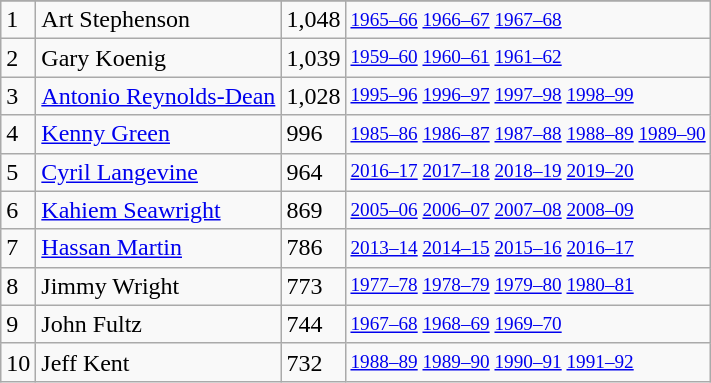<table class="wikitable">
<tr>
</tr>
<tr>
<td>1</td>
<td>Art Stephenson</td>
<td>1,048</td>
<td style="font-size:80%;"><a href='#'>1965–66</a> <a href='#'>1966–67</a> <a href='#'>1967–68</a></td>
</tr>
<tr>
<td>2</td>
<td>Gary Koenig</td>
<td>1,039</td>
<td style="font-size:80%;"><a href='#'>1959–60</a> <a href='#'>1960–61</a> <a href='#'>1961–62</a></td>
</tr>
<tr>
<td>3</td>
<td><a href='#'>Antonio Reynolds-Dean</a></td>
<td>1,028</td>
<td style="font-size:80%;"><a href='#'>1995–96</a> <a href='#'>1996–97</a> <a href='#'>1997–98</a> <a href='#'>1998–99</a></td>
</tr>
<tr>
<td>4</td>
<td><a href='#'>Kenny Green</a></td>
<td>996</td>
<td style="font-size:80%;"><a href='#'>1985–86</a> <a href='#'>1986–87</a> <a href='#'>1987–88</a> <a href='#'>1988–89</a> <a href='#'>1989–90</a></td>
</tr>
<tr>
<td>5</td>
<td><a href='#'>Cyril Langevine</a></td>
<td>964</td>
<td style="font-size:80%;"><a href='#'>2016–17</a> <a href='#'>2017–18</a> <a href='#'>2018–19</a> <a href='#'>2019–20</a></td>
</tr>
<tr>
<td>6</td>
<td><a href='#'>Kahiem Seawright</a></td>
<td>869</td>
<td style="font-size:80%;"><a href='#'>2005–06</a> <a href='#'>2006–07</a> <a href='#'>2007–08</a> <a href='#'>2008–09</a></td>
</tr>
<tr>
<td>7</td>
<td><a href='#'>Hassan Martin</a></td>
<td>786</td>
<td style="font-size:80%;"><a href='#'>2013–14</a> <a href='#'>2014–15</a> <a href='#'>2015–16</a> <a href='#'>2016–17</a></td>
</tr>
<tr>
<td>8</td>
<td>Jimmy Wright</td>
<td>773</td>
<td style="font-size:80%;"><a href='#'>1977–78</a> <a href='#'>1978–79</a> <a href='#'>1979–80</a> <a href='#'>1980–81</a></td>
</tr>
<tr>
<td>9</td>
<td>John Fultz</td>
<td>744</td>
<td style="font-size:80%;"><a href='#'>1967–68</a> <a href='#'>1968–69</a> <a href='#'>1969–70</a></td>
</tr>
<tr>
<td>10</td>
<td>Jeff Kent</td>
<td>732</td>
<td style="font-size:80%;"><a href='#'>1988–89</a> <a href='#'>1989–90</a> <a href='#'>1990–91</a> <a href='#'>1991–92</a></td>
</tr>
</table>
